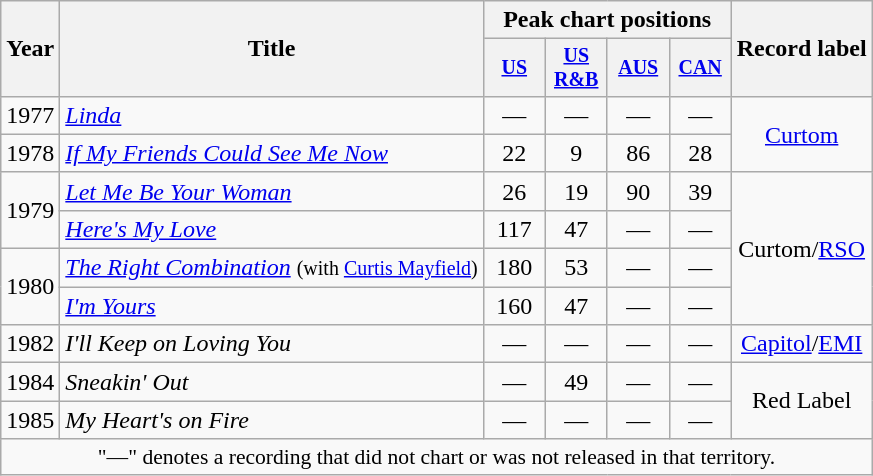<table class="wikitable" style="text-align:center;">
<tr>
<th rowspan="2">Year</th>
<th rowspan="2">Title</th>
<th colspan="4">Peak chart positions</th>
<th rowspan="2">Record label</th>
</tr>
<tr style="font-size:smaller;">
<th width="35"><a href='#'>US</a><br></th>
<th width="35"><a href='#'>US<br>R&B</a><br></th>
<th width="35"><a href='#'>AUS</a><br></th>
<th width="35"><a href='#'>CAN</a><br></th>
</tr>
<tr>
<td rowspan="1">1977</td>
<td align="left"><em><a href='#'>Linda</a></em></td>
<td>—</td>
<td>—</td>
<td>—</td>
<td>—</td>
<td rowspan="2"><a href='#'>Curtom</a></td>
</tr>
<tr>
<td rowspan="1">1978</td>
<td align="left"><em><a href='#'>If My Friends Could See Me Now</a></em></td>
<td>22</td>
<td>9</td>
<td>86</td>
<td>28</td>
</tr>
<tr>
<td rowspan="2">1979</td>
<td align="left"><em><a href='#'>Let Me Be Your Woman</a></em></td>
<td>26</td>
<td>19</td>
<td>90</td>
<td>39</td>
<td rowspan="4">Curtom/<a href='#'>RSO</a></td>
</tr>
<tr>
<td align="left"><em><a href='#'>Here's My Love</a></em></td>
<td>117</td>
<td>47</td>
<td>—</td>
<td>—</td>
</tr>
<tr>
<td rowspan="2">1980</td>
<td align="left"><em><a href='#'>The Right Combination</a></em> <small>(with <a href='#'>Curtis Mayfield</a>)</small></td>
<td>180</td>
<td>53</td>
<td>—</td>
<td>—</td>
</tr>
<tr>
<td align="left"><em><a href='#'>I'm Yours</a></em></td>
<td>160</td>
<td>47</td>
<td>—</td>
<td>—</td>
</tr>
<tr>
<td rowspan="1">1982</td>
<td align="left"><em>I'll Keep on Loving You</em></td>
<td>—</td>
<td>—</td>
<td>—</td>
<td>—</td>
<td rowspan="1"><a href='#'>Capitol</a>/<a href='#'>EMI</a></td>
</tr>
<tr>
<td rowspan="1">1984</td>
<td align="left"><em>Sneakin' Out</em></td>
<td>—</td>
<td>49</td>
<td>—</td>
<td>—</td>
<td rowspan="2">Red Label</td>
</tr>
<tr>
<td rowspan="1">1985</td>
<td align="left"><em>My Heart's on Fire</em></td>
<td>—</td>
<td>—</td>
<td>—</td>
<td>—</td>
</tr>
<tr>
<td colspan="15" style="font-size:90%">"—" denotes a recording that did not chart or was not released in that territory.</td>
</tr>
</table>
